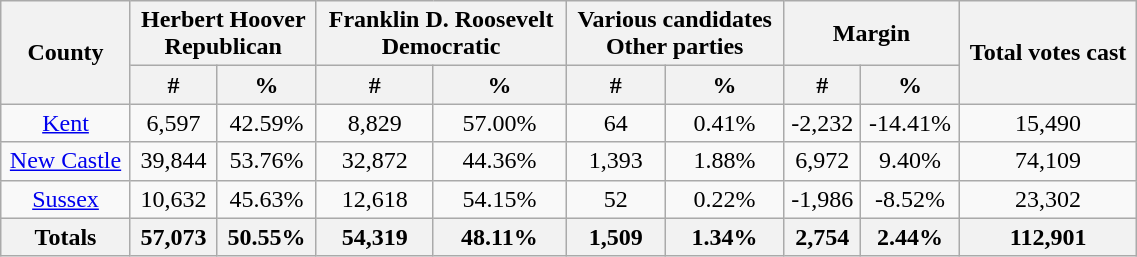<table width="60%"  class="wikitable sortable" style="text-align:center">
<tr>
<th style="text-align:center;" rowspan="2">County</th>
<th style="text-align:center;" colspan="2">Herbert Hoover<br>Republican</th>
<th style="text-align:center;" colspan="2">Franklin D. Roosevelt<br>Democratic</th>
<th style="text-align:center;" colspan="2">Various candidates<br>Other parties</th>
<th style="text-align:center;" colspan="2">Margin</th>
<th style="text-align:center;" rowspan="2">Total votes cast</th>
</tr>
<tr>
<th style="text-align:center;" data-sort-type="number">#</th>
<th style="text-align:center;" data-sort-type="number">%</th>
<th style="text-align:center;" data-sort-type="number">#</th>
<th style="text-align:center;" data-sort-type="number">%</th>
<th style="text-align:center;" data-sort-type="number">#</th>
<th style="text-align:center;" data-sort-type="number">%</th>
<th style="text-align:center;" data-sort-type="number">#</th>
<th style="text-align:center;" data-sort-type="number">%</th>
</tr>
<tr style="text-align:center;">
<td><a href='#'>Kent</a></td>
<td>6,597</td>
<td>42.59%</td>
<td>8,829</td>
<td>57.00%</td>
<td>64</td>
<td>0.41%</td>
<td>-2,232</td>
<td>-14.41%</td>
<td>15,490</td>
</tr>
<tr style="text-align:center;">
<td><a href='#'>New Castle</a></td>
<td>39,844</td>
<td>53.76%</td>
<td>32,872</td>
<td>44.36%</td>
<td>1,393</td>
<td>1.88%</td>
<td>6,972</td>
<td>9.40%</td>
<td>74,109</td>
</tr>
<tr style="text-align:center;">
<td><a href='#'>Sussex</a></td>
<td>10,632</td>
<td>45.63%</td>
<td>12,618</td>
<td>54.15%</td>
<td>52</td>
<td>0.22%</td>
<td>-1,986</td>
<td>-8.52%</td>
<td>23,302</td>
</tr>
<tr>
<th>Totals</th>
<th>57,073</th>
<th>50.55%</th>
<th>54,319</th>
<th>48.11%</th>
<th>1,509</th>
<th>1.34%</th>
<th>2,754</th>
<th>2.44%</th>
<th>112,901</th>
</tr>
</table>
